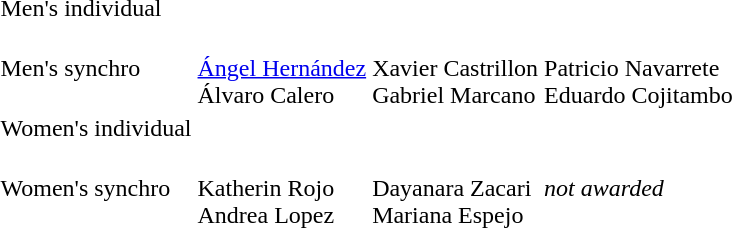<table>
<tr>
<td>Men's individual</td>
<td nowrap></td>
<td nowrap></td>
<td></td>
</tr>
<tr>
<td>Men's synchro</td>
<td><br><a href='#'>Ángel Hernández</a><br>Álvaro Calero</td>
<td><br>Xavier Castrillon<br>Gabriel Marcano</td>
<td nowrap><br>Patricio Navarrete<br>Eduardo Cojitambo</td>
</tr>
<tr>
<td>Women's individual</td>
<td></td>
<td></td>
<td></td>
</tr>
<tr>
<td>Women's synchro</td>
<td><br>Katherin Rojo<br>Andrea Lopez</td>
<td><br>Dayanara Zacari<br>Mariana Espejo</td>
<td><em>not awarded</em></td>
</tr>
</table>
